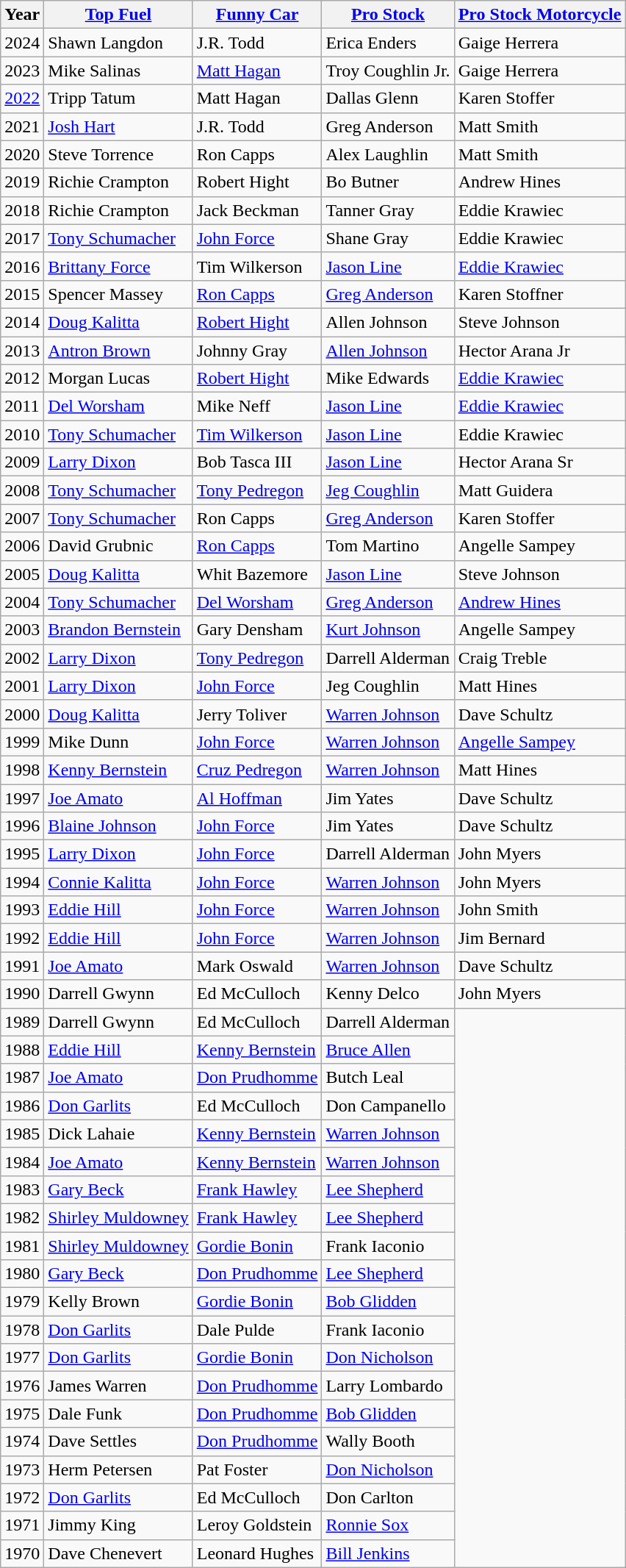<table class="wikitable">
<tr>
<th>Year</th>
<th><a href='#'>Top Fuel</a></th>
<th><a href='#'>Funny Car</a></th>
<th><a href='#'>Pro Stock</a></th>
<th><a href='#'>Pro Stock Motorcycle</a></th>
</tr>
<tr>
<td>2024</td>
<td>Shawn Langdon</td>
<td>J.R. Todd</td>
<td>Erica Enders</td>
<td>Gaige Herrera</td>
</tr>
<tr>
<td>2023</td>
<td>Mike Salinas</td>
<td><a href='#'>Matt Hagan</a></td>
<td>Troy Coughlin Jr.</td>
<td>Gaige Herrera</td>
</tr>
<tr>
<td><a href='#'>2022</a></td>
<td>Tripp Tatum</td>
<td>Matt Hagan</td>
<td>Dallas Glenn</td>
<td>Karen Stoffer</td>
</tr>
<tr>
<td>2021</td>
<td><a href='#'>Josh Hart</a></td>
<td>J.R. Todd</td>
<td>Greg Anderson</td>
<td>Matt Smith</td>
</tr>
<tr>
<td>2020</td>
<td>Steve Torrence</td>
<td>Ron Capps</td>
<td>Alex Laughlin</td>
<td>Matt Smith</td>
</tr>
<tr>
<td>2019</td>
<td>Richie Crampton</td>
<td>Robert Hight</td>
<td>Bo Butner</td>
<td>Andrew Hines</td>
</tr>
<tr>
<td>2018</td>
<td>Richie Crampton</td>
<td>Jack Beckman</td>
<td>Tanner Gray</td>
<td>Eddie Krawiec</td>
</tr>
<tr>
<td>2017</td>
<td><a href='#'>Tony Schumacher</a></td>
<td><a href='#'>John Force</a></td>
<td>Shane Gray</td>
<td>Eddie Krawiec</td>
</tr>
<tr>
<td>2016</td>
<td><a href='#'>Brittany Force</a></td>
<td>Tim Wilkerson</td>
<td><a href='#'>Jason Line</a></td>
<td><a href='#'>Eddie Krawiec</a></td>
</tr>
<tr>
<td>2015</td>
<td>Spencer Massey</td>
<td><a href='#'>Ron Capps</a></td>
<td><a href='#'>Greg Anderson</a></td>
<td>Karen Stoffner</td>
</tr>
<tr>
<td>2014</td>
<td><a href='#'>Doug Kalitta</a></td>
<td><a href='#'>Robert Hight</a></td>
<td>Allen Johnson</td>
<td>Steve Johnson</td>
</tr>
<tr>
<td>2013</td>
<td><a href='#'>Antron Brown</a></td>
<td>Johnny Gray</td>
<td><a href='#'>Allen Johnson</a></td>
<td>Hector Arana Jr</td>
</tr>
<tr>
<td>2012</td>
<td>Morgan Lucas</td>
<td><a href='#'>Robert Hight</a></td>
<td>Mike Edwards</td>
<td><a href='#'>Eddie Krawiec</a></td>
</tr>
<tr>
<td>2011</td>
<td><a href='#'>Del Worsham</a></td>
<td>Mike Neff</td>
<td><a href='#'>Jason Line</a></td>
<td><a href='#'>Eddie Krawiec</a></td>
</tr>
<tr>
<td>2010</td>
<td><a href='#'>Tony Schumacher</a></td>
<td><a href='#'>Tim Wilkerson</a></td>
<td><a href='#'>Jason Line</a></td>
<td>Eddie Krawiec</td>
</tr>
<tr>
<td>2009</td>
<td><a href='#'>Larry Dixon</a></td>
<td>Bob Tasca III</td>
<td><a href='#'>Jason Line</a></td>
<td>Hector Arana Sr</td>
</tr>
<tr>
<td>2008</td>
<td><a href='#'>Tony Schumacher</a></td>
<td><a href='#'>Tony Pedregon</a></td>
<td><a href='#'>Jeg Coughlin</a></td>
<td>Matt Guidera</td>
</tr>
<tr>
<td>2007</td>
<td><a href='#'>Tony Schumacher</a></td>
<td>Ron Capps</td>
<td><a href='#'>Greg Anderson</a></td>
<td>Karen Stoffer</td>
</tr>
<tr>
<td>2006</td>
<td>David Grubnic</td>
<td><a href='#'>Ron Capps</a></td>
<td>Tom Martino</td>
<td>Angelle Sampey</td>
</tr>
<tr>
<td>2005</td>
<td><a href='#'>Doug Kalitta</a></td>
<td>Whit Bazemore</td>
<td><a href='#'>Jason Line</a></td>
<td>Steve Johnson</td>
</tr>
<tr>
<td>2004</td>
<td><a href='#'>Tony Schumacher</a></td>
<td><a href='#'>Del Worsham</a></td>
<td><a href='#'>Greg Anderson</a></td>
<td><a href='#'>Andrew Hines</a></td>
</tr>
<tr>
<td>2003</td>
<td><a href='#'>Brandon Bernstein</a></td>
<td>Gary Densham</td>
<td><a href='#'>Kurt Johnson</a></td>
<td>Angelle Sampey</td>
</tr>
<tr>
<td>2002</td>
<td><a href='#'>Larry Dixon</a></td>
<td><a href='#'>Tony Pedregon</a></td>
<td>Darrell Alderman</td>
<td>Craig Treble</td>
</tr>
<tr>
<td>2001</td>
<td><a href='#'>Larry Dixon</a></td>
<td><a href='#'>John Force</a></td>
<td>Jeg Coughlin</td>
<td>Matt Hines</td>
</tr>
<tr>
<td>2000</td>
<td><a href='#'>Doug Kalitta</a></td>
<td>Jerry Toliver</td>
<td><a href='#'>Warren Johnson</a></td>
<td>Dave Schultz</td>
</tr>
<tr>
<td>1999</td>
<td>Mike Dunn</td>
<td><a href='#'>John Force</a></td>
<td><a href='#'>Warren Johnson</a></td>
<td><a href='#'>Angelle Sampey</a></td>
</tr>
<tr>
<td>1998</td>
<td><a href='#'>Kenny Bernstein</a></td>
<td><a href='#'>Cruz Pedregon</a></td>
<td><a href='#'>Warren Johnson</a></td>
<td>Matt Hines</td>
</tr>
<tr>
<td>1997</td>
<td><a href='#'>Joe Amato</a></td>
<td><a href='#'>Al Hoffman</a></td>
<td>Jim Yates</td>
<td>Dave Schultz</td>
</tr>
<tr>
<td>1996</td>
<td><a href='#'>Blaine Johnson</a></td>
<td><a href='#'>John Force</a></td>
<td>Jim Yates</td>
<td>Dave Schultz</td>
</tr>
<tr>
<td>1995</td>
<td><a href='#'>Larry Dixon</a></td>
<td><a href='#'>John Force</a></td>
<td>Darrell Alderman</td>
<td>John Myers</td>
</tr>
<tr>
<td>1994</td>
<td><a href='#'>Connie Kalitta</a></td>
<td><a href='#'>John Force</a></td>
<td><a href='#'>Warren Johnson</a></td>
<td>John Myers</td>
</tr>
<tr>
<td>1993</td>
<td><a href='#'>Eddie Hill</a></td>
<td><a href='#'>John Force</a></td>
<td><a href='#'>Warren Johnson</a></td>
<td>John Smith</td>
</tr>
<tr>
<td>1992</td>
<td><a href='#'>Eddie Hill</a></td>
<td><a href='#'>John Force</a></td>
<td><a href='#'>Warren Johnson</a></td>
<td>Jim Bernard</td>
</tr>
<tr>
<td>1991</td>
<td><a href='#'>Joe Amato</a></td>
<td>Mark Oswald</td>
<td><a href='#'>Warren Johnson</a></td>
<td>Dave Schultz</td>
</tr>
<tr>
<td>1990</td>
<td>Darrell Gwynn</td>
<td>Ed McCulloch</td>
<td>Kenny Delco</td>
<td>John Myers</td>
</tr>
<tr>
<td>1989</td>
<td>Darrell Gwynn</td>
<td>Ed McCulloch</td>
<td>Darrell Alderman</td>
</tr>
<tr>
<td>1988</td>
<td><a href='#'>Eddie Hill</a></td>
<td><a href='#'>Kenny Bernstein</a></td>
<td><a href='#'>Bruce Allen</a></td>
</tr>
<tr>
<td>1987</td>
<td><a href='#'>Joe Amato</a></td>
<td><a href='#'>Don Prudhomme</a></td>
<td>Butch Leal</td>
</tr>
<tr>
<td>1986</td>
<td><a href='#'>Don Garlits</a></td>
<td>Ed McCulloch</td>
<td>Don Campanello</td>
</tr>
<tr>
<td>1985</td>
<td>Dick Lahaie</td>
<td><a href='#'>Kenny Bernstein</a></td>
<td><a href='#'>Warren Johnson</a></td>
</tr>
<tr>
<td>1984</td>
<td><a href='#'>Joe Amato</a></td>
<td><a href='#'>Kenny Bernstein</a></td>
<td><a href='#'>Warren Johnson</a></td>
</tr>
<tr>
<td>1983</td>
<td><a href='#'>Gary Beck</a></td>
<td><a href='#'>Frank Hawley</a></td>
<td><a href='#'>Lee Shepherd</a></td>
</tr>
<tr>
<td>1982</td>
<td><a href='#'>Shirley Muldowney</a></td>
<td><a href='#'>Frank Hawley</a></td>
<td><a href='#'>Lee Shepherd</a></td>
</tr>
<tr>
<td>1981</td>
<td><a href='#'>Shirley Muldowney</a></td>
<td><a href='#'>Gordie Bonin</a></td>
<td>Frank Iaconio</td>
</tr>
<tr>
<td>1980</td>
<td><a href='#'>Gary Beck</a></td>
<td><a href='#'>Don Prudhomme</a></td>
<td><a href='#'>Lee Shepherd</a></td>
</tr>
<tr>
<td>1979</td>
<td>Kelly Brown</td>
<td><a href='#'>Gordie Bonin</a></td>
<td><a href='#'>Bob Glidden</a></td>
</tr>
<tr>
<td>1978</td>
<td><a href='#'>Don Garlits</a></td>
<td>Dale Pulde</td>
<td>Frank Iaconio</td>
</tr>
<tr>
<td>1977</td>
<td><a href='#'>Don Garlits</a></td>
<td><a href='#'>Gordie Bonin</a></td>
<td><a href='#'>Don Nicholson</a></td>
</tr>
<tr>
<td>1976</td>
<td>James Warren</td>
<td><a href='#'>Don Prudhomme</a></td>
<td>Larry Lombardo</td>
</tr>
<tr>
<td>1975</td>
<td>Dale Funk</td>
<td><a href='#'>Don Prudhomme</a></td>
<td><a href='#'>Bob Glidden</a></td>
</tr>
<tr>
<td>1974</td>
<td>Dave Settles</td>
<td><a href='#'>Don Prudhomme</a></td>
<td>Wally Booth</td>
</tr>
<tr>
<td>1973</td>
<td>Herm Petersen</td>
<td>Pat Foster</td>
<td><a href='#'>Don Nicholson</a></td>
</tr>
<tr>
<td>1972</td>
<td><a href='#'>Don Garlits</a></td>
<td>Ed McCulloch</td>
<td>Don Carlton</td>
</tr>
<tr>
<td>1971</td>
<td>Jimmy King</td>
<td>Leroy Goldstein</td>
<td><a href='#'>Ronnie Sox</a></td>
</tr>
<tr>
<td>1970</td>
<td>Dave Chenevert</td>
<td>Leonard Hughes</td>
<td><a href='#'>Bill Jenkins</a></td>
</tr>
</table>
